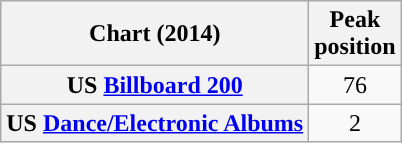<table class="wikitable plainrowheaders" style="text-align:center;">
<tr>
<th>Chart (2014)</th>
<th>Peak<br>position</th>
</tr>
<tr>
<th scope="row">US <a href='#'>Billboard 200</a></th>
<td>76</td>
</tr>
<tr>
<th scope="row">US <a href='#'>Dance/Electronic Albums</a></th>
<td>2</td>
</tr>
</table>
